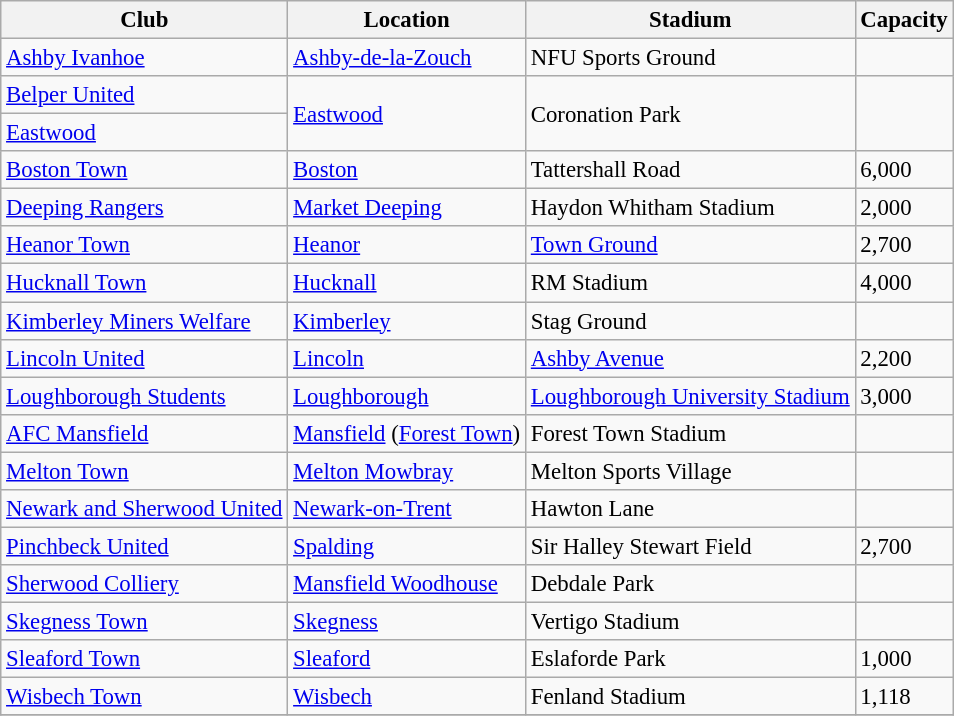<table class="wikitable sortable" style="font-size:95%">
<tr>
<th>Club</th>
<th>Location</th>
<th>Stadium</th>
<th>Capacity</th>
</tr>
<tr>
<td><a href='#'>Ashby Ivanhoe</a></td>
<td><a href='#'>Ashby-de-la-Zouch</a></td>
<td>NFU Sports Ground</td>
<td></td>
</tr>
<tr>
<td><a href='#'>Belper United</a></td>
<td rowspan=2><a href='#'>Eastwood</a></td>
<td rowspan=2>Coronation Park</td>
<td rowspan=2></td>
</tr>
<tr>
<td><a href='#'>Eastwood</a></td>
</tr>
<tr>
<td><a href='#'>Boston Town</a></td>
<td><a href='#'>Boston</a></td>
<td>Tattershall Road</td>
<td>6,000</td>
</tr>
<tr>
<td><a href='#'>Deeping Rangers</a></td>
<td><a href='#'>Market Deeping</a></td>
<td>Haydon Whitham Stadium</td>
<td>2,000</td>
</tr>
<tr>
<td><a href='#'>Heanor Town</a></td>
<td><a href='#'>Heanor</a></td>
<td><a href='#'>Town Ground</a></td>
<td>2,700</td>
</tr>
<tr>
<td><a href='#'>Hucknall Town</a></td>
<td><a href='#'>Hucknall</a></td>
<td>RM Stadium</td>
<td>4,000</td>
</tr>
<tr>
<td><a href='#'>Kimberley Miners Welfare</a></td>
<td><a href='#'>Kimberley</a></td>
<td>Stag Ground</td>
<td></td>
</tr>
<tr>
<td><a href='#'>Lincoln United</a></td>
<td><a href='#'>Lincoln</a></td>
<td><a href='#'>Ashby Avenue</a></td>
<td>2,200</td>
</tr>
<tr>
<td><a href='#'>Loughborough Students</a></td>
<td><a href='#'>Loughborough</a></td>
<td><a href='#'>Loughborough University Stadium</a></td>
<td>3,000</td>
</tr>
<tr>
<td><a href='#'>AFC Mansfield</a></td>
<td><a href='#'>Mansfield</a> (<a href='#'>Forest Town</a>)</td>
<td>Forest Town Stadium</td>
<td></td>
</tr>
<tr>
<td><a href='#'>Melton Town</a></td>
<td><a href='#'>Melton Mowbray</a></td>
<td>Melton Sports Village</td>
<td></td>
</tr>
<tr>
<td><a href='#'>Newark and Sherwood United</a></td>
<td><a href='#'>Newark-on-Trent</a></td>
<td>Hawton Lane</td>
<td></td>
</tr>
<tr>
<td><a href='#'>Pinchbeck United</a></td>
<td><a href='#'>Spalding</a></td>
<td>Sir Halley Stewart Field</td>
<td>2,700</td>
</tr>
<tr>
<td><a href='#'>Sherwood Colliery</a></td>
<td><a href='#'>Mansfield Woodhouse</a></td>
<td>Debdale Park</td>
<td></td>
</tr>
<tr>
<td><a href='#'>Skegness Town</a></td>
<td><a href='#'>Skegness</a></td>
<td>Vertigo Stadium</td>
<td></td>
</tr>
<tr>
<td><a href='#'>Sleaford Town</a></td>
<td><a href='#'>Sleaford</a></td>
<td>Eslaforde Park</td>
<td>1,000</td>
</tr>
<tr>
<td><a href='#'>Wisbech Town</a></td>
<td><a href='#'>Wisbech</a></td>
<td>Fenland Stadium</td>
<td>1,118</td>
</tr>
<tr>
</tr>
</table>
